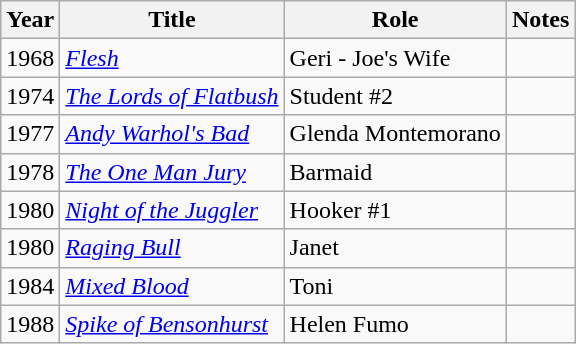<table class="wikitable">
<tr>
<th>Year</th>
<th>Title</th>
<th>Role</th>
<th>Notes</th>
</tr>
<tr>
<td>1968</td>
<td><em><a href='#'>Flesh</a></em></td>
<td>Geri - Joe's Wife</td>
<td></td>
</tr>
<tr>
<td>1974</td>
<td><em><a href='#'>The Lords of Flatbush</a></em></td>
<td>Student #2</td>
<td></td>
</tr>
<tr>
<td>1977</td>
<td><em><a href='#'>Andy Warhol's Bad</a></em></td>
<td>Glenda Montemorano</td>
<td></td>
</tr>
<tr>
<td>1978</td>
<td><em><a href='#'>The One Man Jury</a></em></td>
<td>Barmaid</td>
<td></td>
</tr>
<tr>
<td>1980</td>
<td><em><a href='#'>Night of the Juggler</a></em></td>
<td>Hooker #1</td>
<td></td>
</tr>
<tr>
<td>1980</td>
<td><em><a href='#'>Raging Bull</a></em></td>
<td>Janet</td>
<td></td>
</tr>
<tr>
<td>1984</td>
<td><em><a href='#'>Mixed Blood</a></em></td>
<td>Toni</td>
<td></td>
</tr>
<tr>
<td>1988</td>
<td><em><a href='#'>Spike of Bensonhurst</a></em></td>
<td>Helen Fumo</td>
<td></td>
</tr>
</table>
